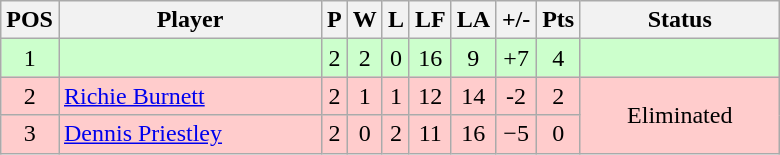<table class="wikitable" style="text-align:center; margin: 1em auto 1em auto, align:left">
<tr>
<th width=20>POS</th>
<th width=168>Player</th>
<th width=3>P</th>
<th width=3>W</th>
<th width=3>L</th>
<th width=20>LF</th>
<th width=20>LA</th>
<th width=20>+/-</th>
<th width=20>Pts</th>
<th width=126>Status</th>
</tr>
<tr style="background:#CCFFCC;">
<td>1</td>
<td style="text-align:left;"></td>
<td>2</td>
<td>2</td>
<td>0</td>
<td>16</td>
<td>9</td>
<td>+7</td>
<td>4</td>
<td rowspan=1></td>
</tr>
<tr style="background:#FFCCCC;">
<td>2</td>
<td style="text-align:left;"> <a href='#'>Richie Burnett</a></td>
<td>2</td>
<td>1</td>
<td>1</td>
<td>12</td>
<td>14</td>
<td>-2</td>
<td>2</td>
<td rowspan=2>Eliminated</td>
</tr>
<tr style="background:#FFCCCC;">
<td>3</td>
<td style="text-align:left;"> <a href='#'>Dennis Priestley</a></td>
<td>2</td>
<td>0</td>
<td>2</td>
<td>11</td>
<td>16</td>
<td>−5</td>
<td>0</td>
</tr>
</table>
